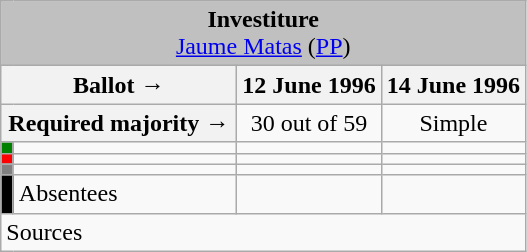<table class="wikitable" style="text-align:center;">
<tr>
<td colspan="4" align="center" bgcolor="#C0C0C0"><strong>Investiture</strong><br><a href='#'>Jaume Matas</a> (<a href='#'>PP</a>)</td>
</tr>
<tr>
<th colspan="2" width="150px">Ballot →</th>
<th>12 June 1996</th>
<th>14 June 1996</th>
</tr>
<tr>
<th colspan="2">Required majority →</th>
<td>30 out of 59 </td>
<td>Simple </td>
</tr>
<tr>
<th width="1px" style="background:green;"></th>
<td align="left"></td>
<td></td>
<td></td>
</tr>
<tr>
<th style="color:inherit;background:red;"></th>
<td align="left"></td>
<td></td>
<td></td>
</tr>
<tr>
<th style="color:inherit;background:gray;"></th>
<td align="left"></td>
<td></td>
<td></td>
</tr>
<tr>
<th style="color:inherit;background:black;"></th>
<td align="left"><span>Absentees</span></td>
<td></td>
<td></td>
</tr>
<tr>
<td align="left" colspan="4">Sources</td>
</tr>
</table>
